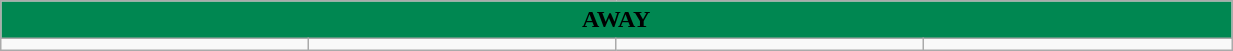<table class="wikitable collapsible collapsed" style="width:65%">
<tr>
<th colspan=15 ! style="color:black; background:#008751">AWAY</th>
</tr>
<tr>
<td></td>
<td></td>
<td></td>
<td></td>
</tr>
</table>
